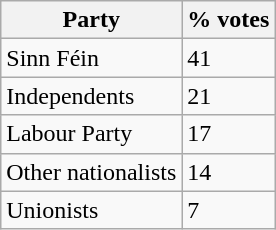<table class=wikitable>
<tr>
<th>Party</th>
<th>% votes</th>
</tr>
<tr>
<td>Sinn Féin</td>
<td>41</td>
</tr>
<tr>
<td>Independents</td>
<td>21</td>
</tr>
<tr>
<td>Labour Party</td>
<td>17</td>
</tr>
<tr>
<td>Other nationalists</td>
<td>14</td>
</tr>
<tr>
<td>Unionists</td>
<td>7</td>
</tr>
</table>
